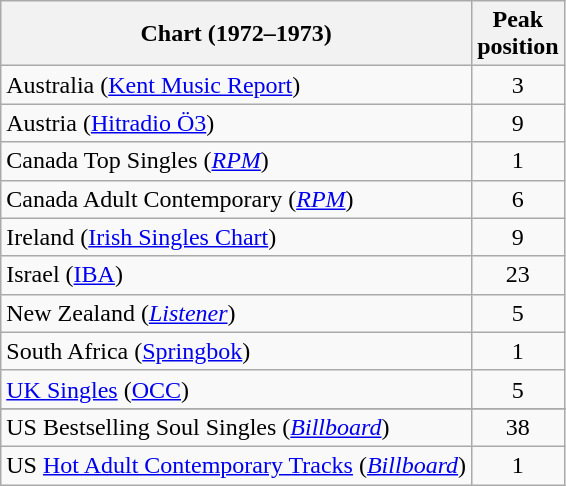<table class="wikitable sortable">
<tr>
<th>Chart (1972–1973)</th>
<th>Peak<br>position</th>
</tr>
<tr>
<td align="left">Australia (<a href='#'>Kent Music Report</a>)</td>
<td style="text-align:center;">3</td>
</tr>
<tr>
<td>Austria (<a href='#'>Hitradio Ö3</a>)</td>
<td style="text-align:center;">9</td>
</tr>
<tr>
<td align="left">Canada Top Singles (<em><a href='#'>RPM</a></em>)</td>
<td style="text-align:center;">1</td>
</tr>
<tr>
<td align="left">Canada Adult Contemporary (<em><a href='#'>RPM</a></em>)</td>
<td style="text-align:center;">6</td>
</tr>
<tr>
<td align="left">Ireland (<a href='#'>Irish Singles Chart</a>)</td>
<td style="text-align:center;">9</td>
</tr>
<tr>
<td>Israel (<a href='#'>IBA</a>)</td>
<td style="text-align:center;">23</td>
</tr>
<tr>
<td align="left">New Zealand (<em><a href='#'>Listener</a></em>)</td>
<td style="text-align:center;">5</td>
</tr>
<tr>
<td align="left">South Africa (<a href='#'>Springbok</a>)</td>
<td style="text-align:center;">1</td>
</tr>
<tr>
<td align="left"><a href='#'>UK Singles</a> (<a href='#'>OCC</a>)</td>
<td style="text-align:center;">5</td>
</tr>
<tr>
</tr>
<tr>
<td align="left">US Bestselling Soul Singles (<em><a href='#'>Billboard</a></em>)</td>
<td style="text-align:center;">38</td>
</tr>
<tr>
<td align="left">US <a href='#'>Hot Adult Contemporary Tracks</a> (<em><a href='#'>Billboard</a></em>)</td>
<td style="text-align:center;">1</td>
</tr>
</table>
